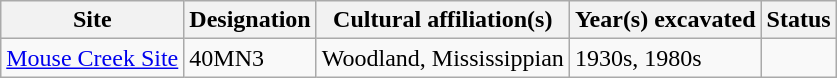<table class="wikitable">
<tr>
<th>Site</th>
<th>Designation</th>
<th>Cultural affiliation(s)</th>
<th>Year(s) excavated</th>
<th>Status</th>
</tr>
<tr>
<td><a href='#'>Mouse Creek Site</a></td>
<td>40MN3</td>
<td>Woodland, Mississippian</td>
<td>1930s, 1980s</td>
<td></td>
</tr>
</table>
